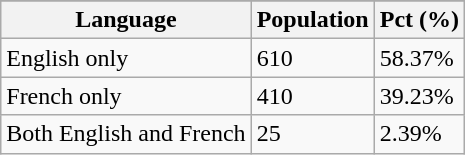<table class="wikitable">
<tr>
</tr>
<tr>
<th>Language</th>
<th>Population</th>
<th>Pct (%)</th>
</tr>
<tr>
<td>English only</td>
<td>610</td>
<td>58.37%</td>
</tr>
<tr>
<td>French only</td>
<td>410</td>
<td>39.23%</td>
</tr>
<tr>
<td>Both English and French</td>
<td>25</td>
<td>2.39%</td>
</tr>
</table>
